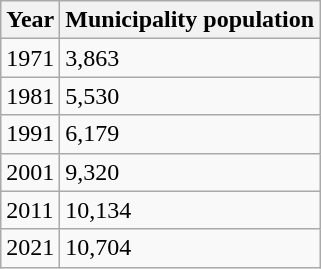<table class=wikitable>
<tr>
<th>Year</th>
<th>Municipality population</th>
</tr>
<tr>
<td>1971</td>
<td>3,863</td>
</tr>
<tr>
<td>1981</td>
<td>5,530</td>
</tr>
<tr>
<td>1991</td>
<td>6,179</td>
</tr>
<tr>
<td>2001</td>
<td>9,320</td>
</tr>
<tr>
<td>2011</td>
<td>10,134</td>
</tr>
<tr>
<td>2021</td>
<td>10,704</td>
</tr>
</table>
